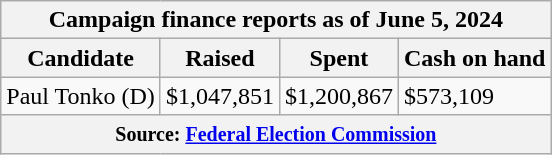<table class="wikitable sortable">
<tr>
<th colspan=4>Campaign finance reports as of June 5, 2024</th>
</tr>
<tr style="text-align:center;">
<th>Candidate</th>
<th>Raised</th>
<th>Spent</th>
<th>Cash on hand</th>
</tr>
<tr>
<td>Paul Tonko (D)</td>
<td>$1,047,851</td>
<td>$1,200,867</td>
<td>$573,109</td>
</tr>
<tr>
<th colspan="4"><small>Source: <a href='#'>Federal Election Commission</a></small></th>
</tr>
</table>
